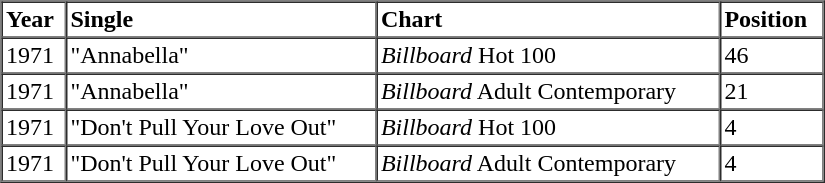<table border=1 cellspacing=0 cellpadding=2 width="550px">
<tr>
<th align="left">Year</th>
<th align="left">Single</th>
<th align="left">Chart</th>
<th align="left">Position</th>
</tr>
<tr>
<td align="left">1971</td>
<td align="left">"Annabella"</td>
<td align="left"><em>Billboard</em> Hot 100</td>
<td align="left">46</td>
</tr>
<tr>
<td align="left">1971</td>
<td align="left">"Annabella"</td>
<td align="left"><em>Billboard</em> Adult Contemporary</td>
<td align="left">21</td>
</tr>
<tr>
<td align="left">1971</td>
<td align="left">"Don't Pull Your Love Out"</td>
<td align="left"><em>Billboard</em> Hot 100</td>
<td align="left">4</td>
</tr>
<tr>
<td align="left">1971</td>
<td align="left">"Don't Pull Your Love Out"</td>
<td align="left"><em>Billboard</em> Adult Contemporary</td>
<td align="left">4</td>
</tr>
<tr>
</tr>
</table>
